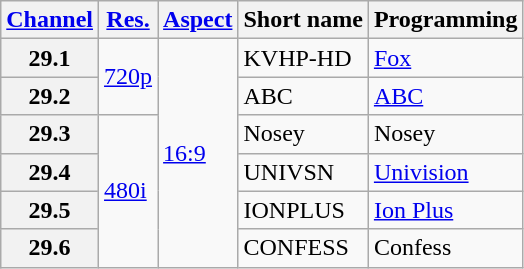<table class="wikitable">
<tr>
<th scope = "col"><a href='#'>Channel</a></th>
<th scope = "col"><a href='#'>Res.</a></th>
<th scope = "col"><a href='#'>Aspect</a></th>
<th scope = "col">Short name</th>
<th scope = "col">Programming</th>
</tr>
<tr>
<th scope = "row">29.1</th>
<td rowspan="2"><a href='#'>720p</a></td>
<td rowspan="6"><a href='#'>16:9</a></td>
<td>KVHP-HD</td>
<td><a href='#'>Fox</a></td>
</tr>
<tr>
<th scope = "row">29.2</th>
<td>ABC</td>
<td><a href='#'>ABC</a></td>
</tr>
<tr>
<th scope = "row">29.3</th>
<td rowspan="4"><a href='#'>480i</a></td>
<td>Nosey</td>
<td>Nosey</td>
</tr>
<tr>
<th scope = "row">29.4</th>
<td>UNIVSN</td>
<td><a href='#'>Univision</a></td>
</tr>
<tr>
<th scope = "row">29.5</th>
<td>IONPLUS</td>
<td><a href='#'>Ion Plus</a></td>
</tr>
<tr>
<th scope = "row">29.6</th>
<td>CONFESS</td>
<td>Confess</td>
</tr>
</table>
